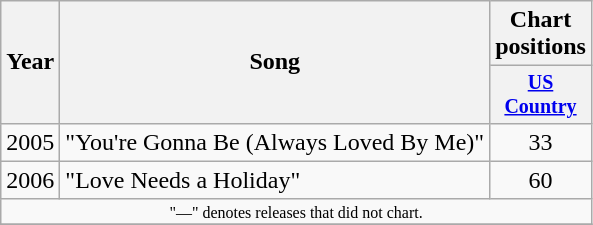<table class="wikitable" style="text-align:center;">
<tr>
<th rowspan="2">Year</th>
<th rowspan="2">Song</th>
<th colspan="1">Chart positions</th>
</tr>
<tr style="font-size:smaller;">
<th width="45"><a href='#'>US Country</a></th>
</tr>
<tr>
<td>2005</td>
<td align="left">"You're Gonna Be (Always Loved By Me)"</td>
<td>33</td>
</tr>
<tr>
<td>2006</td>
<td align="left">"Love Needs a Holiday"</td>
<td>60</td>
</tr>
<tr>
<td align="center" colspan="3" style="font-size: 8pt">"—" denotes releases that did not chart.</td>
</tr>
<tr>
</tr>
</table>
